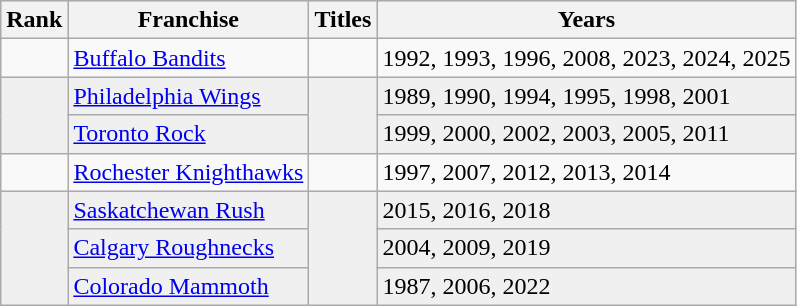<table class="wikitable">
<tr align="left" bgcolor="#e0e0e0">
<th>Rank</th>
<th>Franchise</th>
<th>Titles</th>
<th>Years</th>
</tr>
<tr align="left">
<td rowspan="1"></td>
<td><a href='#'>Buffalo Bandits</a></td>
<td></td>
<td>1992, 1993, 1996, 2008, 2023, 2024, 2025</td>
</tr>
<tr align="left" bgcolor="#f0f0f0">
<td rowspan="2"></td>
<td><a href='#'>Philadelphia Wings</a></td>
<td rowspan="2"></td>
<td>1989, 1990, 1994, 1995, 1998, 2001</td>
</tr>
<tr align="left" bgcolor="#f0f0f0">
<td><a href='#'>Toronto Rock</a></td>
<td>1999, 2000, 2002, 2003, 2005, 2011</td>
</tr>
<tr align="left">
<td rowspan="1"></td>
<td><a href='#'>Rochester Knighthawks</a></td>
<td rowspan="1"></td>
<td>1997, 2007, 2012, 2013, 2014</td>
</tr>
<tr align="left" bgcolor="#f0f0f0">
<td rowspan="3"></td>
<td><a href='#'>Saskatchewan Rush</a></td>
<td rowspan="3"></td>
<td>2015, 2016, 2018</td>
</tr>
<tr align="left" bgcolor="#f0f0f0">
<td><a href='#'>Calgary Roughnecks</a></td>
<td>2004, 2009, 2019</td>
</tr>
<tr align="left" bgcolor="#f0f0f0">
<td><a href='#'>Colorado Mammoth</a></td>
<td>1987, 2006, 2022</td>
</tr>
</table>
